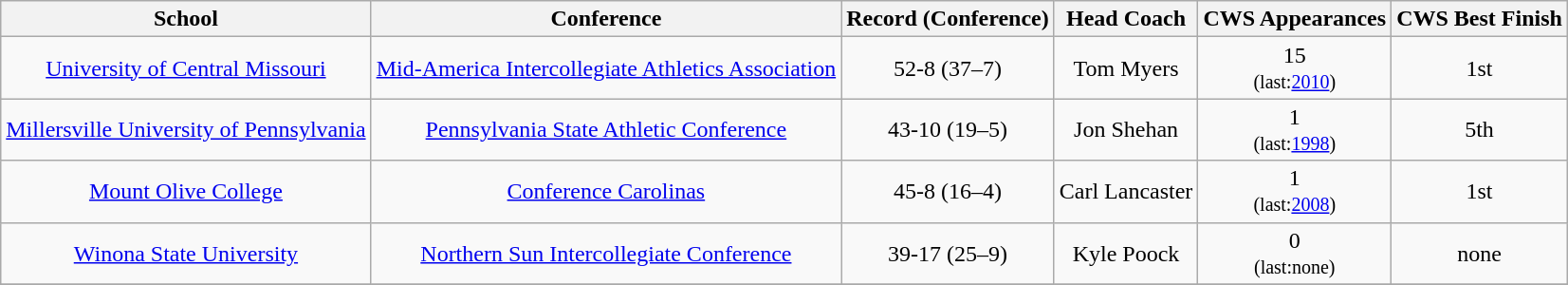<table class="wikitable">
<tr>
<th>School</th>
<th>Conference</th>
<th>Record (Conference)</th>
<th>Head Coach</th>
<th>CWS Appearances</th>
<th>CWS Best Finish</th>
</tr>
<tr align=center>
<td><a href='#'>University of Central Missouri</a></td>
<td><a href='#'>Mid-America Intercollegiate Athletics Association</a></td>
<td>52-8 (37–7)</td>
<td>Tom Myers</td>
<td>15<br><small>(last:<a href='#'>2010</a>)</small></td>
<td>1st</td>
</tr>
<tr align=center>
<td><a href='#'>Millersville University of Pennsylvania</a></td>
<td><a href='#'>Pennsylvania State Athletic Conference</a></td>
<td>43-10 (19–5)</td>
<td>Jon Shehan</td>
<td>1<br><small>(last:<a href='#'>1998</a>)</small></td>
<td>5th</td>
</tr>
<tr align=center>
<td><a href='#'>Mount Olive College</a></td>
<td><a href='#'>Conference Carolinas</a></td>
<td>45-8 (16–4)</td>
<td>Carl Lancaster</td>
<td>1<br><small>(last:<a href='#'>2008</a>)</small></td>
<td>1st</td>
</tr>
<tr align=center>
<td><a href='#'>Winona State University</a></td>
<td><a href='#'>Northern Sun Intercollegiate Conference</a></td>
<td>39-17 (25–9)</td>
<td>Kyle Poock</td>
<td>0<br><small>(last:none)</small></td>
<td>none</td>
</tr>
<tr align=center>
</tr>
</table>
